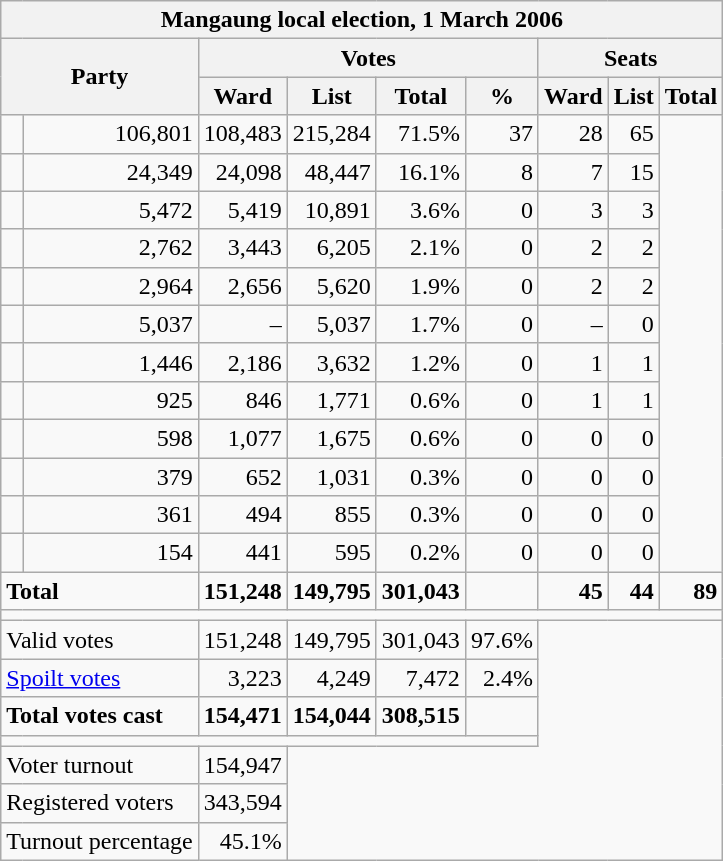<table class=wikitable style="text-align:right">
<tr>
<th colspan="9" align="center">Mangaung local election, 1 March 2006</th>
</tr>
<tr>
<th rowspan="2" colspan="2">Party</th>
<th colspan="4" align="center">Votes</th>
<th colspan="3" align="center">Seats</th>
</tr>
<tr>
<th>Ward</th>
<th>List</th>
<th>Total</th>
<th>%</th>
<th>Ward</th>
<th>List</th>
<th>Total</th>
</tr>
<tr>
<td></td>
<td>106,801</td>
<td>108,483</td>
<td>215,284</td>
<td>71.5%</td>
<td>37</td>
<td>28</td>
<td>65</td>
</tr>
<tr>
<td></td>
<td>24,349</td>
<td>24,098</td>
<td>48,447</td>
<td>16.1%</td>
<td>8</td>
<td>7</td>
<td>15</td>
</tr>
<tr>
<td></td>
<td>5,472</td>
<td>5,419</td>
<td>10,891</td>
<td>3.6%</td>
<td>0</td>
<td>3</td>
<td>3</td>
</tr>
<tr>
<td></td>
<td>2,762</td>
<td>3,443</td>
<td>6,205</td>
<td>2.1%</td>
<td>0</td>
<td>2</td>
<td>2</td>
</tr>
<tr>
<td></td>
<td>2,964</td>
<td>2,656</td>
<td>5,620</td>
<td>1.9%</td>
<td>0</td>
<td>2</td>
<td>2</td>
</tr>
<tr>
<td></td>
<td>5,037</td>
<td>–</td>
<td>5,037</td>
<td>1.7%</td>
<td>0</td>
<td>–</td>
<td>0</td>
</tr>
<tr>
<td></td>
<td>1,446</td>
<td>2,186</td>
<td>3,632</td>
<td>1.2%</td>
<td>0</td>
<td>1</td>
<td>1</td>
</tr>
<tr>
<td></td>
<td>925</td>
<td>846</td>
<td>1,771</td>
<td>0.6%</td>
<td>0</td>
<td>1</td>
<td>1</td>
</tr>
<tr>
<td></td>
<td>598</td>
<td>1,077</td>
<td>1,675</td>
<td>0.6%</td>
<td>0</td>
<td>0</td>
<td>0</td>
</tr>
<tr>
<td></td>
<td>379</td>
<td>652</td>
<td>1,031</td>
<td>0.3%</td>
<td>0</td>
<td>0</td>
<td>0</td>
</tr>
<tr>
<td></td>
<td>361</td>
<td>494</td>
<td>855</td>
<td>0.3%</td>
<td>0</td>
<td>0</td>
<td>0</td>
</tr>
<tr>
<td></td>
<td>154</td>
<td>441</td>
<td>595</td>
<td>0.2%</td>
<td>0</td>
<td>0</td>
<td>0</td>
</tr>
<tr>
<td colspan="2" style="text-align:left"><strong>Total</strong></td>
<td><strong>151,248</strong></td>
<td><strong>149,795</strong></td>
<td><strong>301,043</strong></td>
<td></td>
<td><strong>45</strong></td>
<td><strong>44</strong></td>
<td><strong>89</strong></td>
</tr>
<tr>
<td colspan="9"></td>
</tr>
<tr>
<td colspan="2" style="text-align:left">Valid votes</td>
<td>151,248</td>
<td>149,795</td>
<td>301,043</td>
<td>97.6%</td>
</tr>
<tr>
<td colspan="2" style="text-align:left"><a href='#'>Spoilt votes</a></td>
<td>3,223</td>
<td>4,249</td>
<td>7,472</td>
<td>2.4%</td>
</tr>
<tr>
<td colspan="2" style="text-align:left"><strong>Total votes cast</strong></td>
<td><strong>154,471</strong></td>
<td><strong>154,044</strong></td>
<td><strong>308,515</strong></td>
<td></td>
</tr>
<tr>
<td colspan="6"></td>
</tr>
<tr>
<td colspan="2" style="text-align:left">Voter turnout</td>
<td>154,947</td>
</tr>
<tr>
<td colspan="2" style="text-align:left">Registered voters</td>
<td>343,594</td>
</tr>
<tr>
<td colspan="2" style="text-align:left">Turnout percentage</td>
<td>45.1%</td>
</tr>
</table>
